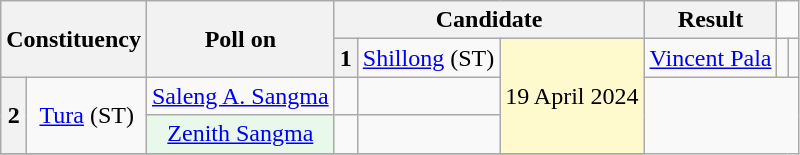<table class="wikitable sortable" style="text-align:center;">
<tr>
<th colspan="2" rowspan="2">Constituency</th>
<th rowspan="2">Poll on</th>
<th colspan="3">Candidate</th>
<th>Result</th>
</tr>
<tr>
<th>1</th>
<td><a href='#'>Shillong</a> (ST)</td>
<td rowspan="3" bgcolor=#FFFACD>19 April 2024</td>
<td><a href='#'>Vincent Pala</a></td>
<td></td>
<td></td>
</tr>
<tr>
<th rowspan="2">2</th>
<td rowspan="2"><a href='#'>Tura</a> (ST)</td>
<td><a href='#'>Saleng A. Sangma</a></td>
<td></td>
<td></td>
</tr>
<tr>
<td style="background:#e8f9ec"><a href='#'>Zenith Sangma</a></td>
<td></td>
<td></td>
</tr>
<tr>
</tr>
</table>
